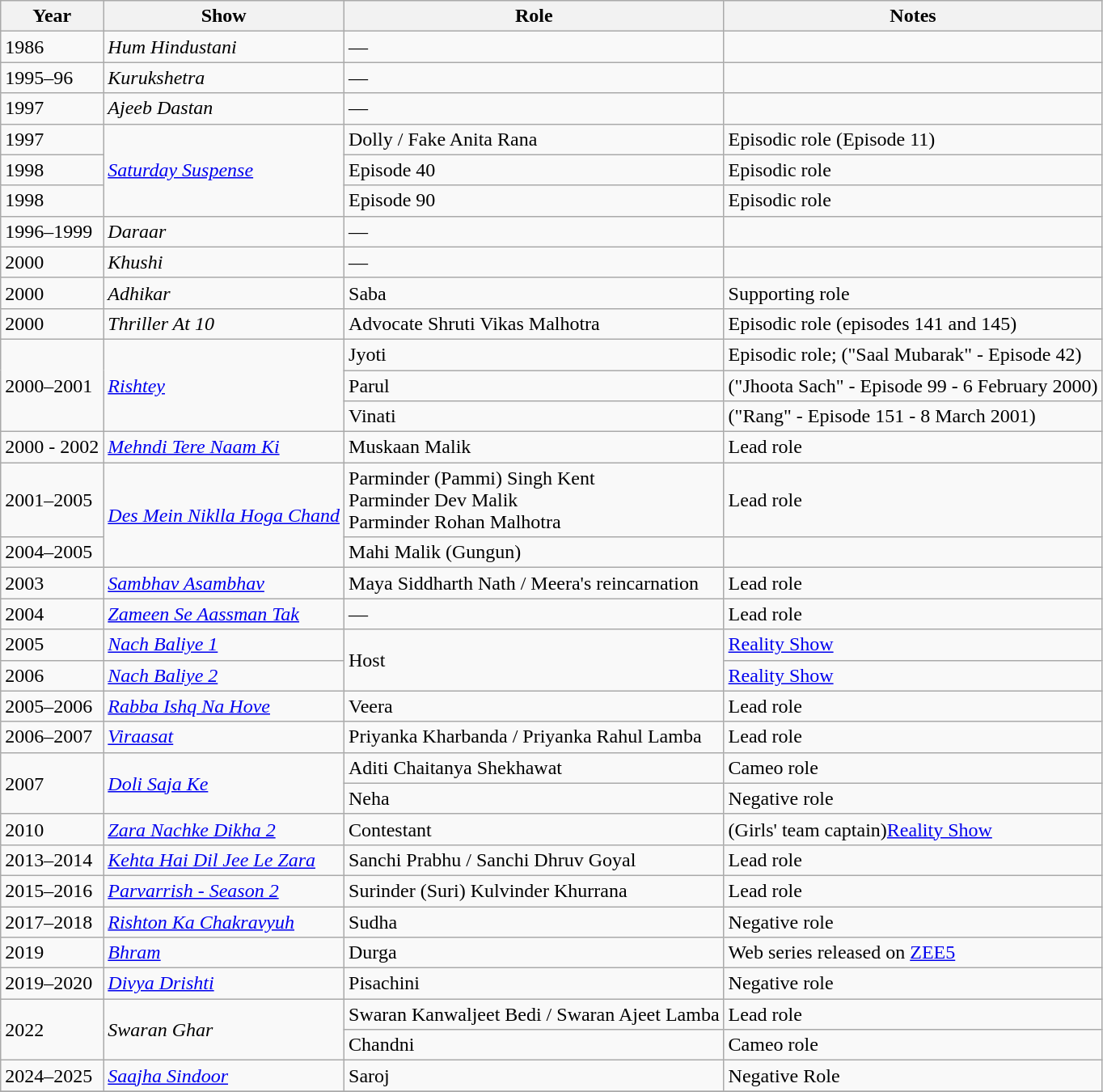<table class="wikitable sortable">
<tr>
<th>Year</th>
<th>Show</th>
<th>Role</th>
<th>Notes</th>
</tr>
<tr>
<td>1986</td>
<td><em>Hum Hindustani</em></td>
<td>—</td>
<td></td>
</tr>
<tr>
<td>1995–96</td>
<td><em>Kurukshetra</em></td>
<td>—</td>
<td></td>
</tr>
<tr>
<td>1997</td>
<td><em>Ajeeb Dastan</em></td>
<td>—</td>
<td></td>
</tr>
<tr>
<td>1997</td>
<td rowspan="3"><em><a href='#'>Saturday Suspense</a></em></td>
<td>Dolly / Fake Anita Rana</td>
<td>Episodic role (Episode 11)</td>
</tr>
<tr>
<td>1998</td>
<td>Episode 40</td>
<td>Episodic role</td>
</tr>
<tr>
<td>1998</td>
<td>Episode 90</td>
<td>Episodic role</td>
</tr>
<tr>
<td>1996–1999</td>
<td><em>Daraar</em></td>
<td>—</td>
<td></td>
</tr>
<tr>
<td>2000</td>
<td><em>Khushi</em></td>
<td>—</td>
<td></td>
</tr>
<tr>
<td>2000</td>
<td><em>Adhikar</em></td>
<td>Saba</td>
<td>Supporting role</td>
</tr>
<tr>
<td>2000</td>
<td><em>Thriller At 10</em></td>
<td>Advocate Shruti Vikas Malhotra</td>
<td>Episodic role (episodes 141 and 145)</td>
</tr>
<tr>
<td rowspan="3">2000–2001</td>
<td rowspan="3"><em><a href='#'>Rishtey</a></em></td>
<td>Jyoti</td>
<td>Episodic role; ("Saal Mubarak" - Episode 42)</td>
</tr>
<tr>
<td>Parul</td>
<td>("Jhoota Sach" - Episode 99 - 6 February 2000)</td>
</tr>
<tr>
<td>Vinati</td>
<td>("Rang" - Episode 151 - 8 March 2001)</td>
</tr>
<tr>
<td>2000 - 2002</td>
<td><em><a href='#'>Mehndi Tere Naam Ki</a></em></td>
<td>Muskaan Malik</td>
<td>Lead role</td>
</tr>
<tr>
<td>2001–2005</td>
<td rowspan = "2"><em><a href='#'>Des Mein Niklla Hoga Chand</a></em></td>
<td>Parminder (Pammi) Singh Kent <br>Parminder Dev Malik<br>Parminder Rohan Malhotra</td>
<td>Lead role</td>
</tr>
<tr>
<td>2004–2005</td>
<td>Mahi Malik (Gungun)</td>
<td></td>
</tr>
<tr>
<td>2003</td>
<td><em><a href='#'>Sambhav Asambhav</a></em></td>
<td>Maya Siddharth Nath / Meera's reincarnation</td>
<td>Lead role</td>
</tr>
<tr>
<td>2004</td>
<td><em><a href='#'>Zameen Se Aassman Tak</a></em></td>
<td>—</td>
<td>Lead role</td>
</tr>
<tr>
<td>2005</td>
<td><em><a href='#'>Nach Baliye 1</a></em></td>
<td rowspan="2">Host</td>
<td><a href='#'>Reality Show</a></td>
</tr>
<tr>
<td>2006</td>
<td><em><a href='#'>Nach Baliye 2</a></em></td>
<td><a href='#'>Reality Show</a></td>
</tr>
<tr>
<td>2005–2006</td>
<td><em><a href='#'>Rabba Ishq Na Hove</a></em></td>
<td>Veera</td>
<td>Lead role</td>
</tr>
<tr>
<td>2006–2007</td>
<td><em><a href='#'>Viraasat</a></em></td>
<td>Priyanka Kharbanda / Priyanka Rahul Lamba</td>
<td>Lead role</td>
</tr>
<tr>
<td rowspan = "2">2007</td>
<td rowspan = "2"><em><a href='#'>Doli Saja Ke</a></em></td>
<td>Aditi Chaitanya Shekhawat</td>
<td>Cameo role</td>
</tr>
<tr>
<td>Neha</td>
<td>Negative role</td>
</tr>
<tr>
<td>2010</td>
<td><em><a href='#'>Zara Nachke Dikha 2</a></em></td>
<td>Contestant</td>
<td>(Girls' team captain)<a href='#'>Reality Show</a></td>
</tr>
<tr>
<td>2013–2014</td>
<td><em><a href='#'>Kehta Hai Dil Jee Le Zara</a></em></td>
<td>Sanchi Prabhu / Sanchi Dhruv Goyal</td>
<td>Lead role</td>
</tr>
<tr>
<td>2015–2016</td>
<td><em><a href='#'>Parvarrish - Season 2</a></em></td>
<td>Surinder (Suri) Kulvinder Khurrana</td>
<td>Lead role</td>
</tr>
<tr>
<td>2017–2018</td>
<td><em><a href='#'>Rishton Ka Chakravyuh</a></em></td>
<td>Sudha</td>
<td>Negative role</td>
</tr>
<tr>
<td>2019</td>
<td><em><a href='#'>Bhram</a></em></td>
<td>Durga</td>
<td>Web series released on <a href='#'>ZEE5</a></td>
</tr>
<tr>
<td>2019–2020</td>
<td><em><a href='#'>Divya Drishti</a></em></td>
<td>Pisachini</td>
<td>Negative role</td>
</tr>
<tr>
<td rowspan = "2">2022</td>
<td rowspan = "2"><em>Swaran Ghar</em></td>
<td>Swaran Kanwaljeet Bedi / Swaran Ajeet Lamba</td>
<td>Lead role</td>
</tr>
<tr>
<td>Chandni</td>
<td>Cameo role</td>
</tr>
<tr>
<td>2024–2025</td>
<td><em><a href='#'>Saajha Sindoor</a></em></td>
<td>Saroj</td>
<td>Negative Role</td>
</tr>
<tr>
</tr>
</table>
